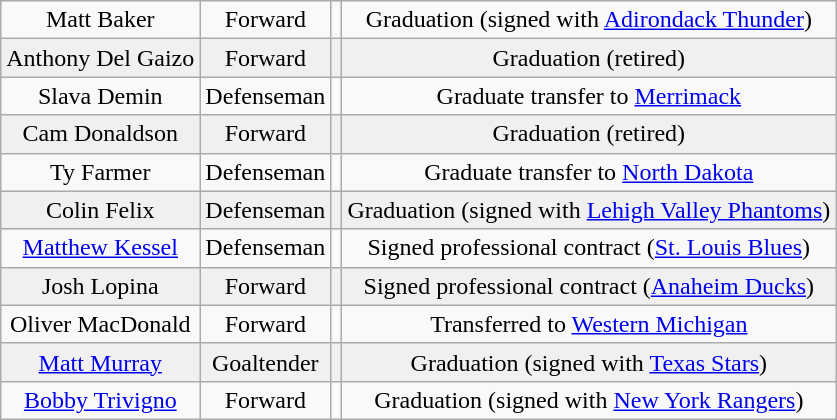<table class="wikitable">
<tr align="center" bgcolor="">
<td>Matt Baker</td>
<td>Forward</td>
<td></td>
<td>Graduation (signed with <a href='#'>Adirondack Thunder</a>)</td>
</tr>
<tr align="center" bgcolor="f0f0f0">
<td>Anthony Del Gaizo</td>
<td>Forward</td>
<td></td>
<td>Graduation (retired)</td>
</tr>
<tr align="center" bgcolor="">
<td>Slava Demin</td>
<td>Defenseman</td>
<td></td>
<td>Graduate transfer to <a href='#'>Merrimack</a></td>
</tr>
<tr align="center" bgcolor="f0f0f0">
<td>Cam Donaldson</td>
<td>Forward</td>
<td></td>
<td>Graduation (retired)</td>
</tr>
<tr align="center" bgcolor="">
<td>Ty Farmer</td>
<td>Defenseman</td>
<td></td>
<td>Graduate transfer to <a href='#'>North Dakota</a></td>
</tr>
<tr align="center" bgcolor="f0f0f0">
<td>Colin Felix</td>
<td>Defenseman</td>
<td></td>
<td>Graduation (signed with <a href='#'>Lehigh Valley Phantoms</a>)</td>
</tr>
<tr align="center" bgcolor="">
<td><a href='#'>Matthew Kessel</a></td>
<td>Defenseman</td>
<td></td>
<td>Signed professional contract (<a href='#'>St. Louis Blues</a>)</td>
</tr>
<tr align="center" bgcolor="f0f0f0">
<td>Josh Lopina</td>
<td>Forward</td>
<td></td>
<td>Signed professional contract (<a href='#'>Anaheim Ducks</a>)</td>
</tr>
<tr align="center" bgcolor="">
<td>Oliver MacDonald</td>
<td>Forward</td>
<td></td>
<td>Transferred to <a href='#'>Western Michigan</a></td>
</tr>
<tr align="center" bgcolor="f0f0f0">
<td><a href='#'>Matt Murray</a></td>
<td>Goaltender</td>
<td></td>
<td>Graduation (signed with <a href='#'>Texas Stars</a>)</td>
</tr>
<tr align="center" bgcolor="">
<td><a href='#'>Bobby Trivigno</a></td>
<td>Forward</td>
<td></td>
<td>Graduation (signed with <a href='#'>New York Rangers</a>)</td>
</tr>
</table>
